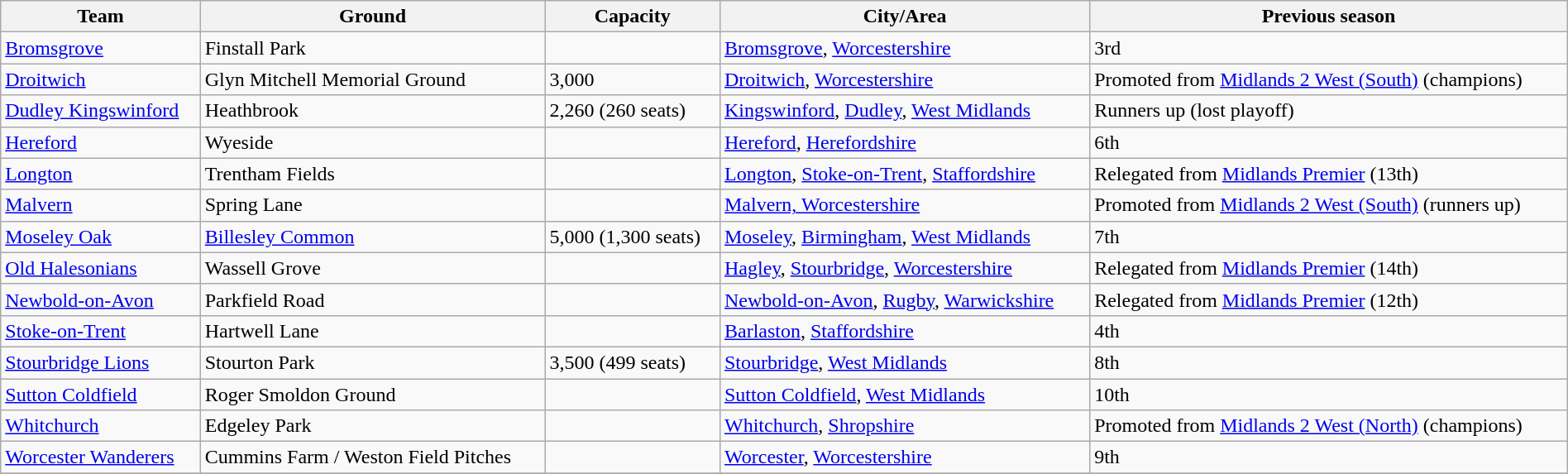<table class="wikitable sortable" width=100%>
<tr>
<th>Team</th>
<th>Ground</th>
<th>Capacity</th>
<th>City/Area</th>
<th>Previous season</th>
</tr>
<tr>
<td><a href='#'>Bromsgrove</a></td>
<td>Finstall Park</td>
<td></td>
<td><a href='#'>Bromsgrove</a>, <a href='#'>Worcestershire</a></td>
<td>3rd</td>
</tr>
<tr>
<td><a href='#'>Droitwich</a></td>
<td>Glyn Mitchell Memorial Ground</td>
<td>3,000</td>
<td><a href='#'>Droitwich</a>, <a href='#'>Worcestershire</a></td>
<td>Promoted from <a href='#'>Midlands 2 West (South)</a> (champions)</td>
</tr>
<tr>
<td><a href='#'>Dudley Kingswinford</a></td>
<td>Heathbrook</td>
<td>2,260 (260 seats)</td>
<td><a href='#'>Kingswinford</a>, <a href='#'>Dudley</a>, <a href='#'>West Midlands</a></td>
<td>Runners up (lost playoff)</td>
</tr>
<tr>
<td><a href='#'>Hereford</a></td>
<td>Wyeside</td>
<td></td>
<td><a href='#'>Hereford</a>, <a href='#'>Herefordshire</a></td>
<td>6th</td>
</tr>
<tr>
<td><a href='#'>Longton</a></td>
<td>Trentham Fields</td>
<td></td>
<td><a href='#'>Longton</a>, <a href='#'>Stoke-on-Trent</a>, <a href='#'>Staffordshire</a></td>
<td>Relegated from <a href='#'>Midlands Premier</a> (13th)</td>
</tr>
<tr>
<td><a href='#'>Malvern</a></td>
<td>Spring Lane</td>
<td></td>
<td><a href='#'>Malvern, Worcestershire</a></td>
<td>Promoted from <a href='#'>Midlands 2 West (South)</a> (runners up)</td>
</tr>
<tr>
<td><a href='#'>Moseley Oak</a></td>
<td><a href='#'>Billesley Common</a></td>
<td>5,000 (1,300 seats)</td>
<td><a href='#'>Moseley</a>, <a href='#'>Birmingham</a>, <a href='#'>West Midlands</a></td>
<td>7th</td>
</tr>
<tr>
<td><a href='#'>Old Halesonians</a></td>
<td>Wassell Grove</td>
<td></td>
<td><a href='#'>Hagley</a>, <a href='#'>Stourbridge</a>, <a href='#'>Worcestershire</a></td>
<td>Relegated from <a href='#'>Midlands Premier</a> (14th)</td>
</tr>
<tr>
<td><a href='#'>Newbold-on-Avon</a></td>
<td>Parkfield Road</td>
<td></td>
<td><a href='#'>Newbold-on-Avon</a>, <a href='#'>Rugby</a>, <a href='#'>Warwickshire</a></td>
<td>Relegated from <a href='#'>Midlands Premier</a> (12th)</td>
</tr>
<tr>
<td><a href='#'>Stoke-on-Trent</a></td>
<td>Hartwell Lane</td>
<td></td>
<td><a href='#'>Barlaston</a>, <a href='#'>Staffordshire</a></td>
<td>4th</td>
</tr>
<tr>
<td><a href='#'>Stourbridge Lions</a></td>
<td>Stourton Park</td>
<td>3,500 (499 seats)</td>
<td><a href='#'>Stourbridge</a>, <a href='#'>West Midlands</a></td>
<td>8th</td>
</tr>
<tr>
<td><a href='#'>Sutton Coldfield</a></td>
<td>Roger Smoldon Ground</td>
<td></td>
<td><a href='#'>Sutton Coldfield</a>, <a href='#'>West Midlands</a></td>
<td>10th</td>
</tr>
<tr>
<td><a href='#'>Whitchurch</a></td>
<td>Edgeley Park</td>
<td></td>
<td><a href='#'>Whitchurch</a>, <a href='#'>Shropshire</a></td>
<td>Promoted from <a href='#'>Midlands 2 West (North)</a> (champions)</td>
</tr>
<tr>
<td><a href='#'>Worcester Wanderers</a></td>
<td>Cummins Farm / Weston Field Pitches</td>
<td></td>
<td><a href='#'>Worcester</a>, <a href='#'>Worcestershire</a></td>
<td>9th</td>
</tr>
<tr>
</tr>
</table>
